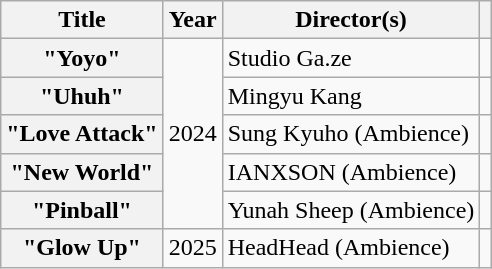<table class="wikitable plainrowheaders" style="text-align:center">
<tr>
<th scope="col">Title</th>
<th scope="col">Year</th>
<th scope="col">Director(s)</th>
<th scope="col" class="unsortable"></th>
</tr>
<tr>
<th scope="row">"Yoyo"</th>
<td rowspan="5">2024</td>
<td style="text-align:left">Studio Ga.ze</td>
<td></td>
</tr>
<tr>
<th scope="row">"Uhuh"</th>
<td style="text-align:left">Mingyu Kang</td>
<td></td>
</tr>
<tr>
<th scope="row">"Love Attack"</th>
<td style="text-align:left">Sung Kyuho (Ambience)</td>
<td></td>
</tr>
<tr>
<th scope="row">"New World"</th>
<td style="text-align:left">IANXSON (Ambience)</td>
<td></td>
</tr>
<tr>
<th scope="row">"Pinball"</th>
<td style="text-align:left">Yunah Sheep (Ambience)</td>
<td></td>
</tr>
<tr>
<th scope="row">"Glow Up"</th>
<td scope="row">2025</td>
<td style="text-align:left">HeadHead (Ambience)</td>
<td></td>
</tr>
</table>
